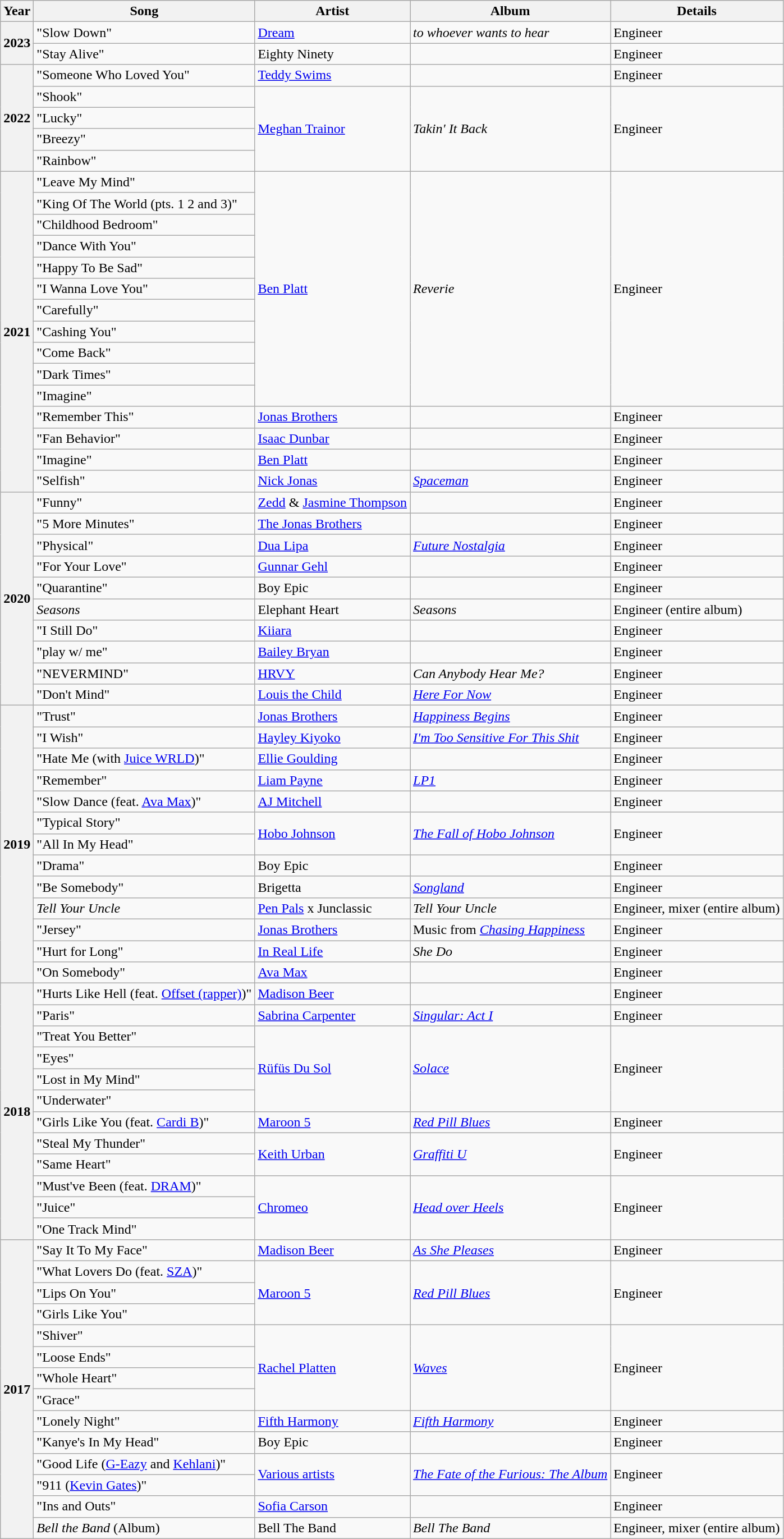<table class="wikitable plainrowheaders">
<tr>
<th scope="col">Year</th>
<th scope="col">Song</th>
<th scope="col">Artist</th>
<th scope="col">Album</th>
<th scope="col">Details</th>
</tr>
<tr>
<th scope="row" rowspan="2">2023</th>
<td>"Slow Down"</td>
<td><a href='#'>Dream</a></td>
<td><em>to whoever wants to hear</em></td>
<td>Engineer</td>
</tr>
<tr>
<td>"Stay Alive"</td>
<td>Eighty Ninety</td>
<td></td>
<td>Engineer</td>
</tr>
<tr>
<th scope="row" rowspan="5">2022</th>
<td>"Someone Who Loved You"</td>
<td><a href='#'>Teddy Swims</a></td>
<td></td>
<td>Engineer</td>
</tr>
<tr>
<td>"Shook"</td>
<td rowspan="4"><a href='#'>Meghan Trainor</a></td>
<td rowspan="4"><em>Takin' It Back</em></td>
<td rowspan="4">Engineer</td>
</tr>
<tr>
<td>"Lucky"</td>
</tr>
<tr>
<td>"Breezy"</td>
</tr>
<tr>
<td>"Rainbow"</td>
</tr>
<tr>
<th scope="row" rowspan="15">2021</th>
<td>"Leave My Mind"</td>
<td rowspan="11"><a href='#'>Ben Platt</a></td>
<td rowspan="11"><em>Reverie</em></td>
<td rowspan="11">Engineer</td>
</tr>
<tr>
<td>"King Of The World (pts. 1 2 and 3)"</td>
</tr>
<tr>
<td>"Childhood Bedroom"</td>
</tr>
<tr>
<td>"Dance With You"</td>
</tr>
<tr>
<td>"Happy To Be Sad"</td>
</tr>
<tr>
<td>"I Wanna Love You"</td>
</tr>
<tr>
<td>"Carefully"</td>
</tr>
<tr>
<td>"Cashing You"</td>
</tr>
<tr>
<td>"Come Back"</td>
</tr>
<tr>
<td>"Dark Times"</td>
</tr>
<tr>
<td>"Imagine"</td>
</tr>
<tr>
<td>"Remember This"</td>
<td><a href='#'>Jonas Brothers</a></td>
<td></td>
<td>Engineer</td>
</tr>
<tr>
<td>"Fan Behavior"</td>
<td><a href='#'>Isaac Dunbar</a></td>
<td></td>
<td>Engineer</td>
</tr>
<tr>
<td>"Imagine"</td>
<td><a href='#'>Ben Platt</a></td>
<td></td>
<td>Engineer</td>
</tr>
<tr>
<td>"Selfish"</td>
<td><a href='#'>Nick Jonas</a></td>
<td><a href='#'><em>Spaceman</em></a></td>
<td>Engineer</td>
</tr>
<tr>
<th scope="row" rowspan="10">2020</th>
<td>"Funny"</td>
<td><a href='#'>Zedd</a> & <a href='#'>Jasmine Thompson</a></td>
<td></td>
<td>Engineer</td>
</tr>
<tr>
<td>"5 More Minutes"</td>
<td><a href='#'>The Jonas Brothers</a></td>
<td></td>
<td>Engineer</td>
</tr>
<tr>
<td>"Physical"</td>
<td><a href='#'>Dua Lipa</a></td>
<td><em><a href='#'>Future Nostalgia</a></em></td>
<td>Engineer</td>
</tr>
<tr>
<td>"For Your Love"</td>
<td><a href='#'>Gunnar Gehl</a></td>
<td></td>
<td>Engineer</td>
</tr>
<tr>
<td>"Quarantine"</td>
<td>Boy Epic</td>
<td></td>
<td>Engineer</td>
</tr>
<tr>
<td><em>Seasons</em></td>
<td>Elephant Heart</td>
<td><em>Seasons</em></td>
<td>Engineer (entire album)</td>
</tr>
<tr>
<td>"I Still Do"</td>
<td><a href='#'>Kiiara</a></td>
<td></td>
<td>Engineer</td>
</tr>
<tr>
<td>"play w/ me"</td>
<td><a href='#'>Bailey Bryan</a></td>
<td></td>
<td>Engineer</td>
</tr>
<tr>
<td>"NEVERMIND"</td>
<td><a href='#'>HRVY</a></td>
<td><em>Can Anybody Hear Me?</em></td>
<td>Engineer</td>
</tr>
<tr>
<td>"Don't Mind"</td>
<td><a href='#'>Louis the Child</a></td>
<td><em><a href='#'>Here For Now</a></em></td>
<td>Engineer</td>
</tr>
<tr>
<th scope="row" rowspan=13">2019</th>
<td>"Trust"</td>
<td><a href='#'>Jonas Brothers</a></td>
<td><em><a href='#'>Happiness Begins</a></em></td>
<td>Engineer</td>
</tr>
<tr>
<td>"I Wish"</td>
<td><a href='#'>Hayley Kiyoko</a></td>
<td><em><a href='#'>I'm Too Sensitive For This Shit</a></em></td>
<td>Engineer</td>
</tr>
<tr>
<td>"Hate Me (with <a href='#'>Juice WRLD</a>)"</td>
<td><a href='#'>Ellie Goulding</a></td>
<td></td>
<td>Engineer</td>
</tr>
<tr>
<td>"Remember"</td>
<td><a href='#'>Liam Payne</a></td>
<td><a href='#'><em>LP1</em></a></td>
<td>Engineer</td>
</tr>
<tr>
<td>"Slow Dance (feat. <a href='#'>Ava Max</a>)"</td>
<td><a href='#'>AJ Mitchell</a></td>
<td></td>
<td>Engineer</td>
</tr>
<tr>
<td>"Typical Story"</td>
<td rowspan="2"><a href='#'>Hobo Johnson</a></td>
<td rowspan="2"><em><a href='#'>The Fall of Hobo Johnson</a></em></td>
<td rowspan="2">Engineer</td>
</tr>
<tr>
<td>"All In My Head"</td>
</tr>
<tr>
<td>"Drama"</td>
<td>Boy Epic</td>
<td></td>
<td>Engineer</td>
</tr>
<tr>
<td>"Be Somebody"</td>
<td>Brigetta</td>
<td><em><a href='#'>Songland</a></em></td>
<td>Engineer</td>
</tr>
<tr>
<td><em>Tell Your Uncle</em></td>
<td><a href='#'>Pen Pals</a> x Junclassic</td>
<td><em>Tell Your Uncle</em></td>
<td>Engineer, mixer (entire album)</td>
</tr>
<tr>
<td>"Jersey"</td>
<td><a href='#'>Jonas Brothers</a></td>
<td>Music from <em><a href='#'>Chasing Happiness</a></em></td>
<td>Engineer</td>
</tr>
<tr>
<td>"Hurt for Long"</td>
<td><a href='#'>In Real Life</a></td>
<td><em>She Do</em></td>
<td>Engineer</td>
</tr>
<tr>
<td>"On Somebody"</td>
<td><a href='#'>Ava Max</a></td>
<td></td>
<td>Engineer</td>
</tr>
<tr>
<th scope="row" rowspan="12">2018</th>
<td>"Hurts Like Hell (feat. <a href='#'>Offset (rapper)</a>)"</td>
<td><a href='#'>Madison Beer</a></td>
<td></td>
<td>Engineer</td>
</tr>
<tr>
<td>"Paris"</td>
<td><a href='#'>Sabrina Carpenter</a></td>
<td><em><a href='#'>Singular: Act I</a></em></td>
<td>Engineer</td>
</tr>
<tr>
<td>"Treat You Better"</td>
<td rowspan="4"><a href='#'>Rüfüs Du Sol</a></td>
<td rowspan="4"><a href='#'><em>Solace</em></a></td>
<td rowspan="4">Engineer</td>
</tr>
<tr>
<td>"Eyes"</td>
</tr>
<tr>
<td>"Lost in My Mind"</td>
</tr>
<tr>
<td>"Underwater"</td>
</tr>
<tr>
<td>"Girls Like You (feat. <a href='#'>Cardi B</a>)"</td>
<td><a href='#'>Maroon 5</a></td>
<td><em><a href='#'>Red Pill Blues</a></em></td>
<td>Engineer</td>
</tr>
<tr>
<td>"Steal My Thunder"</td>
<td rowspan="2"><a href='#'>Keith Urban</a></td>
<td rowspan="2"><em><a href='#'>Graffiti U</a></em></td>
<td rowspan="2">Engineer</td>
</tr>
<tr>
<td>"Same Heart"</td>
</tr>
<tr>
<td>"Must've Been (feat. <a href='#'>DRAM</a>)"</td>
<td rowspan="3"><a href='#'>Chromeo</a></td>
<td rowspan="3"><a href='#'><em>Head over Heels</em></a></td>
<td rowspan="3">Engineer</td>
</tr>
<tr>
<td>"Juice"</td>
</tr>
<tr>
<td>"One Track Mind"</td>
</tr>
<tr>
<th scope="row" rowspan=14">2017</th>
<td>"Say It To My Face"</td>
<td><a href='#'>Madison Beer</a></td>
<td><em><a href='#'>As She Pleases</a></em></td>
<td>Engineer</td>
</tr>
<tr>
<td>"What Lovers Do (feat. <a href='#'>SZA</a>)"</td>
<td rowspan="3"><a href='#'>Maroon 5</a></td>
<td rowspan="3"><em><a href='#'>Red Pill Blues</a></em></td>
<td rowspan="3">Engineer</td>
</tr>
<tr>
<td>"Lips On You"</td>
</tr>
<tr>
<td>"Girls Like You"</td>
</tr>
<tr>
<td>"Shiver"</td>
<td rowspan="4"><a href='#'>Rachel Platten</a></td>
<td rowspan="4"><a href='#'><em>Waves</em></a></td>
<td rowspan="4">Engineer</td>
</tr>
<tr>
<td>"Loose Ends"</td>
</tr>
<tr>
<td>"Whole Heart"</td>
</tr>
<tr>
<td>"Grace"</td>
</tr>
<tr>
<td>"Lonely Night"</td>
<td><a href='#'>Fifth Harmony</a></td>
<td><a href='#'><em>Fifth Harmony</em></a></td>
<td>Engineer</td>
</tr>
<tr>
<td>"Kanye's In My Head"</td>
<td>Boy Epic</td>
<td></td>
<td>Engineer</td>
</tr>
<tr>
<td>"Good Life (<a href='#'>G-Eazy</a> and <a href='#'>Kehlani</a>)"</td>
<td rowspan="2"><a href='#'>Various artists</a></td>
<td rowspan="2"><em><a href='#'>The Fate of the Furious: The Album</a></em></td>
<td rowspan="2">Engineer</td>
</tr>
<tr>
<td>"911 (<a href='#'>Kevin Gates</a>)"</td>
</tr>
<tr>
<td>"Ins and Outs"</td>
<td><a href='#'>Sofia Carson</a></td>
<td></td>
<td>Engineer</td>
</tr>
<tr>
<td><em>Bell the Band</em> (Album)</td>
<td>Bell The Band</td>
<td><em>Bell The Band</em></td>
<td>Engineer, mixer (entire album)</td>
</tr>
</table>
